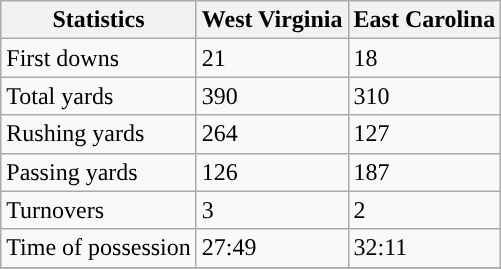<table class="wikitable" style="float: left;">
<tr>
<th>Statistics</th>
<th>West Virginia</th>
<th>East Carolina</th>
</tr>
<tr>
<td>First downs</td>
<td>21</td>
<td>18</td>
</tr>
<tr>
<td>Total yards</td>
<td>390</td>
<td>310</td>
</tr>
<tr>
<td>Rushing yards</td>
<td>264</td>
<td>127</td>
</tr>
<tr>
<td>Passing yards</td>
<td>126</td>
<td>187</td>
</tr>
<tr>
<td>Turnovers</td>
<td>3</td>
<td>2</td>
</tr>
<tr>
<td>Time of possession</td>
<td>27:49</td>
<td>32:11</td>
</tr>
<tr>
</tr>
</table>
